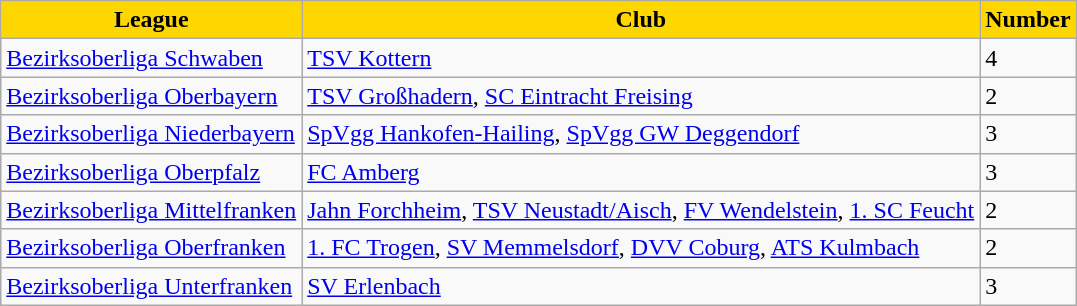<table class="wikitable">
<tr align="center" bgcolor="#FFD700">
<td><strong>League</strong></td>
<td><strong>Club</strong></td>
<td><strong>Number</strong></td>
</tr>
<tr align="left">
<td><a href='#'>Bezirksoberliga Schwaben</a></td>
<td><a href='#'>TSV Kottern</a></td>
<td>4</td>
</tr>
<tr align="left">
<td><a href='#'>Bezirksoberliga Oberbayern</a></td>
<td><a href='#'>TSV Großhadern</a>, <a href='#'>SC Eintracht Freising</a></td>
<td>2</td>
</tr>
<tr align="left">
<td><a href='#'>Bezirksoberliga Niederbayern</a></td>
<td><a href='#'>SpVgg Hankofen-Hailing</a>, <a href='#'>SpVgg GW Deggendorf</a></td>
<td>3</td>
</tr>
<tr align="left">
<td><a href='#'>Bezirksoberliga Oberpfalz</a></td>
<td><a href='#'>FC Amberg</a></td>
<td>3</td>
</tr>
<tr align="left">
<td><a href='#'>Bezirksoberliga Mittelfranken</a></td>
<td><a href='#'>Jahn Forchheim</a>, <a href='#'>TSV Neustadt/Aisch</a>, <a href='#'>FV Wendelstein</a>, <a href='#'>1. SC Feucht</a></td>
<td>2</td>
</tr>
<tr align="left">
<td><a href='#'>Bezirksoberliga Oberfranken</a></td>
<td><a href='#'>1. FC Trogen</a>, <a href='#'>SV Memmelsdorf</a>, <a href='#'>DVV Coburg</a>, <a href='#'>ATS Kulmbach</a></td>
<td>2</td>
</tr>
<tr align="left">
<td><a href='#'>Bezirksoberliga Unterfranken</a></td>
<td><a href='#'>SV Erlenbach</a></td>
<td>3</td>
</tr>
</table>
